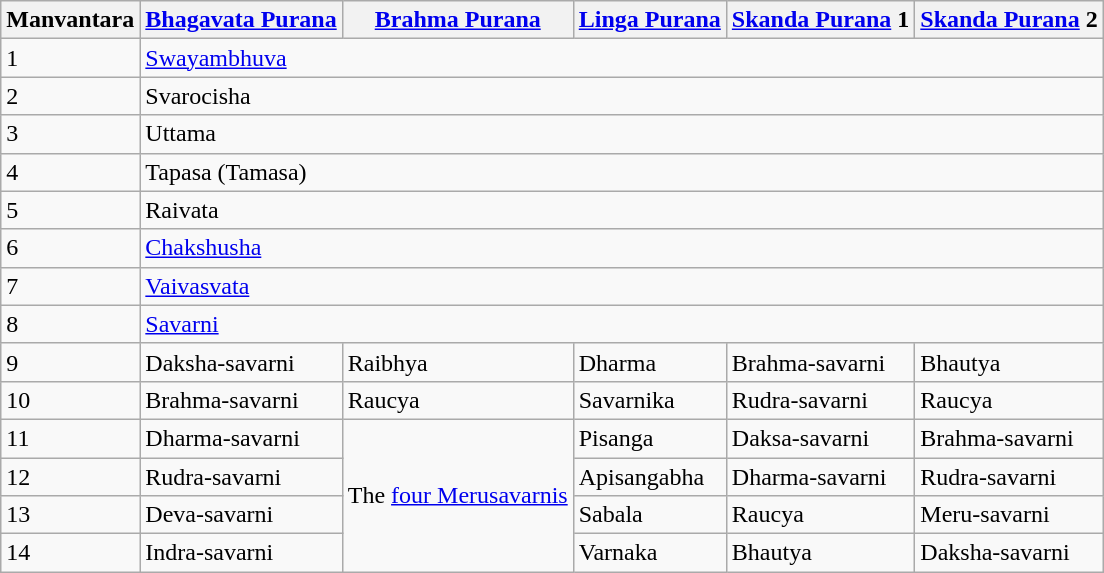<table class="wikitable sortable sticky-header">
<tr>
<th>Manvantara</th>
<th><a href='#'>Bhagavata Purana</a></th>
<th><a href='#'>Brahma Purana</a></th>
<th><a href='#'>Linga Purana</a></th>
<th><a href='#'>Skanda Purana</a> 1</th>
<th><a href='#'>Skanda Purana</a> 2</th>
</tr>
<tr>
<td>1</td>
<td colspan="5"><a href='#'>Swayambhuva</a></td>
</tr>
<tr>
<td>2</td>
<td colspan="5">Svarocisha</td>
</tr>
<tr>
<td>3</td>
<td colspan="5">Uttama</td>
</tr>
<tr>
<td>4</td>
<td colspan="5">Tapasa (Tamasa)</td>
</tr>
<tr>
<td>5</td>
<td colspan="5">Raivata</td>
</tr>
<tr>
<td>6</td>
<td colspan="5"><a href='#'>Chakshusha</a></td>
</tr>
<tr>
<td>7</td>
<td colspan="5"><a href='#'>Vaivasvata</a></td>
</tr>
<tr>
<td>8</td>
<td colspan="5"><a href='#'>Savarni</a></td>
</tr>
<tr>
<td>9</td>
<td>Daksha-savarni</td>
<td>Raibhya</td>
<td>Dharma</td>
<td>Brahma-savarni</td>
<td>Bhautya</td>
</tr>
<tr>
<td>10</td>
<td>Brahma-savarni</td>
<td>Raucya</td>
<td>Savarnika</td>
<td>Rudra-savarni</td>
<td>Raucya</td>
</tr>
<tr>
<td>11</td>
<td>Dharma-savarni</td>
<td rowspan="4">The <a href='#'>four Merusavarnis</a></td>
<td>Pisanga</td>
<td>Daksa-savarni</td>
<td>Brahma-savarni</td>
</tr>
<tr>
<td>12</td>
<td>Rudra-savarni</td>
<td>Apisangabha</td>
<td>Dharma-savarni</td>
<td>Rudra-savarni</td>
</tr>
<tr>
<td>13</td>
<td>Deva-savarni</td>
<td>Sabala</td>
<td>Raucya</td>
<td>Meru-savarni</td>
</tr>
<tr>
<td>14</td>
<td>Indra-savarni</td>
<td>Varnaka</td>
<td>Bhautya</td>
<td>Daksha-savarni</td>
</tr>
</table>
